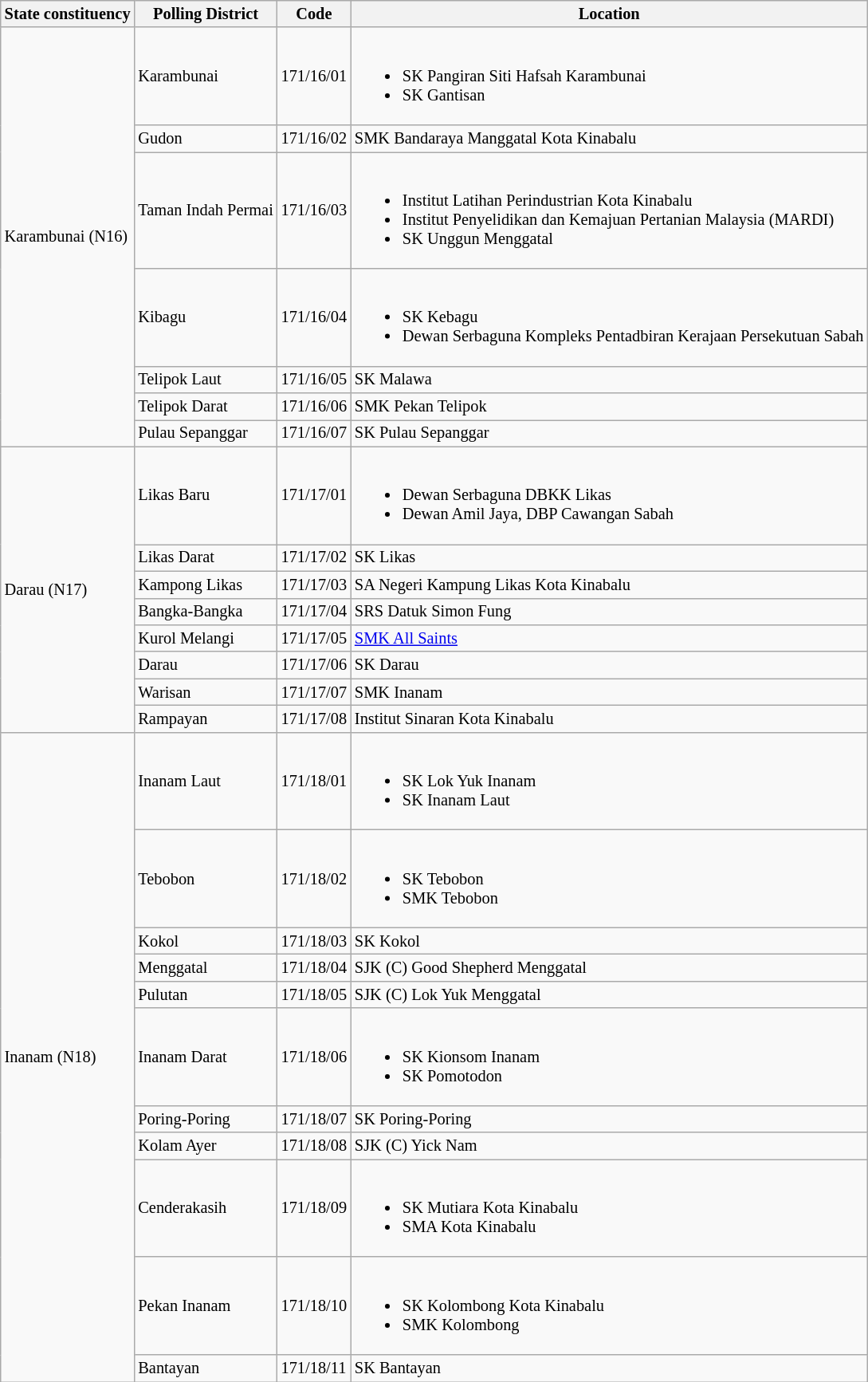<table class="wikitable sortable mw-collapsible" style="white-space:nowrap;font-size:85%">
<tr>
<th>State constituency</th>
<th>Polling District</th>
<th>Code</th>
<th>Location</th>
</tr>
<tr>
<td rowspan="7">Karambunai (N16)</td>
<td>Karambunai</td>
<td>171/16/01</td>
<td><br><ul><li>SK Pangiran Siti Hafsah Karambunai</li><li>SK Gantisan</li></ul></td>
</tr>
<tr>
<td>Gudon</td>
<td>171/16/02</td>
<td>SMK Bandaraya Manggatal Kota Kinabalu</td>
</tr>
<tr>
<td>Taman Indah Permai</td>
<td>171/16/03</td>
<td><br><ul><li>Institut Latihan Perindustrian Kota Kinabalu</li><li>Institut Penyelidikan dan Kemajuan Pertanian Malaysia (MARDI)</li><li>SK Unggun Menggatal</li></ul></td>
</tr>
<tr>
<td>Kibagu</td>
<td>171/16/04</td>
<td><br><ul><li>SK Kebagu</li><li>Dewan Serbaguna Kompleks Pentadbiran Kerajaan Persekutuan Sabah</li></ul></td>
</tr>
<tr>
<td>Telipok Laut</td>
<td>171/16/05</td>
<td>SK Malawa</td>
</tr>
<tr>
<td>Telipok Darat</td>
<td>171/16/06</td>
<td>SMK Pekan Telipok</td>
</tr>
<tr>
<td>Pulau Sepanggar</td>
<td>171/16/07</td>
<td>SK Pulau Sepanggar</td>
</tr>
<tr>
<td rowspan="8">Darau (N17)</td>
<td>Likas Baru</td>
<td>171/17/01</td>
<td><br><ul><li>Dewan Serbaguna DBKK Likas</li><li>Dewan Amil Jaya, DBP Cawangan Sabah</li></ul></td>
</tr>
<tr>
<td>Likas Darat</td>
<td>171/17/02</td>
<td>SK Likas</td>
</tr>
<tr>
<td>Kampong Likas</td>
<td>171/17/03</td>
<td>SA Negeri Kampung Likas Kota Kinabalu</td>
</tr>
<tr>
<td>Bangka-Bangka</td>
<td>171/17/04</td>
<td>SRS Datuk Simon Fung</td>
</tr>
<tr>
<td>Kurol Melangi</td>
<td>171/17/05</td>
<td><a href='#'>SMK All Saints</a></td>
</tr>
<tr>
<td>Darau</td>
<td>171/17/06</td>
<td>SK Darau</td>
</tr>
<tr>
<td>Warisan</td>
<td>171/17/07</td>
<td>SMK Inanam</td>
</tr>
<tr>
<td>Rampayan</td>
<td>171/17/08</td>
<td>Institut Sinaran Kota Kinabalu</td>
</tr>
<tr>
<td rowspan="11">Inanam (N18)</td>
<td>Inanam Laut</td>
<td>171/18/01</td>
<td><br><ul><li>SK Lok Yuk Inanam</li><li>SK Inanam Laut</li></ul></td>
</tr>
<tr>
<td>Tebobon</td>
<td>171/18/02</td>
<td><br><ul><li>SK Tebobon</li><li>SMK Tebobon</li></ul></td>
</tr>
<tr>
<td>Kokol</td>
<td>171/18/03</td>
<td>SK Kokol</td>
</tr>
<tr>
<td>Menggatal</td>
<td>171/18/04</td>
<td>SJK (C) Good Shepherd Menggatal</td>
</tr>
<tr>
<td>Pulutan</td>
<td>171/18/05</td>
<td>SJK (C) Lok Yuk Menggatal</td>
</tr>
<tr>
<td>Inanam Darat</td>
<td>171/18/06</td>
<td><br><ul><li>SK Kionsom Inanam</li><li>SK Pomotodon</li></ul></td>
</tr>
<tr>
<td>Poring-Poring</td>
<td>171/18/07</td>
<td>SK Poring-Poring</td>
</tr>
<tr>
<td>Kolam Ayer</td>
<td>171/18/08</td>
<td>SJK (C) Yick Nam</td>
</tr>
<tr>
<td>Cenderakasih</td>
<td>171/18/09</td>
<td><br><ul><li>SK Mutiara Kota Kinabalu</li><li>SMA Kota Kinabalu</li></ul></td>
</tr>
<tr>
<td>Pekan Inanam</td>
<td>171/18/10</td>
<td><br><ul><li>SK Kolombong Kota Kinabalu</li><li>SMK Kolombong</li></ul></td>
</tr>
<tr>
<td>Bantayan</td>
<td>171/18/11</td>
<td>SK Bantayan</td>
</tr>
</table>
